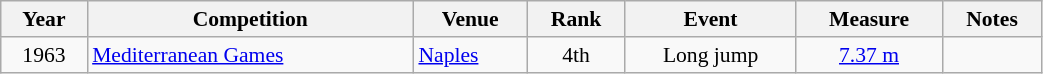<table class="wikitable sortable" width=55% style="font-size:90%; text-align:center;">
<tr>
<th>Year</th>
<th>Competition</th>
<th>Venue</th>
<th>Rank</th>
<th>Event</th>
<th>Measure</th>
<th>Notes</th>
</tr>
<tr>
<td rowspan=1>1963</td>
<td rowspan=1 align=left><a href='#'>Mediterranean Games</a></td>
<td rowspan=1 align=left> <a href='#'>Naples</a></td>
<td>4th</td>
<td>Long jump</td>
<td><a href='#'>7.37 m</a></td>
<td></td>
</tr>
</table>
